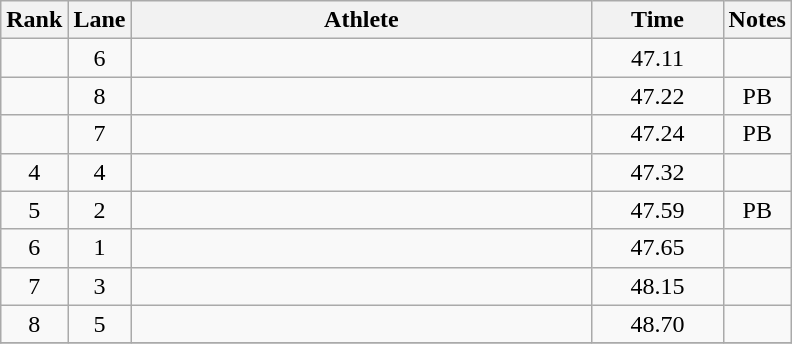<table class="wikitable" style="text-align:center">
<tr>
<th>Rank</th>
<th>Lane</th>
<th width=300>Athlete</th>
<th width=80>Time</th>
<th>Notes</th>
</tr>
<tr>
<td></td>
<td>6</td>
<td align=left></td>
<td>47.11</td>
<td></td>
</tr>
<tr>
<td></td>
<td>8</td>
<td align=left></td>
<td>47.22</td>
<td>PB</td>
</tr>
<tr>
<td></td>
<td>7</td>
<td align=left></td>
<td>47.24</td>
<td>PB</td>
</tr>
<tr>
<td>4</td>
<td>4</td>
<td align=left></td>
<td>47.32</td>
<td></td>
</tr>
<tr>
<td>5</td>
<td>2</td>
<td align=left></td>
<td>47.59</td>
<td>PB</td>
</tr>
<tr>
<td>6</td>
<td>1</td>
<td align=left></td>
<td>47.65</td>
<td></td>
</tr>
<tr>
<td>7</td>
<td>3</td>
<td align=left></td>
<td>48.15</td>
<td></td>
</tr>
<tr>
<td>8</td>
<td>5</td>
<td align=left></td>
<td>48.70</td>
<td></td>
</tr>
<tr>
</tr>
</table>
